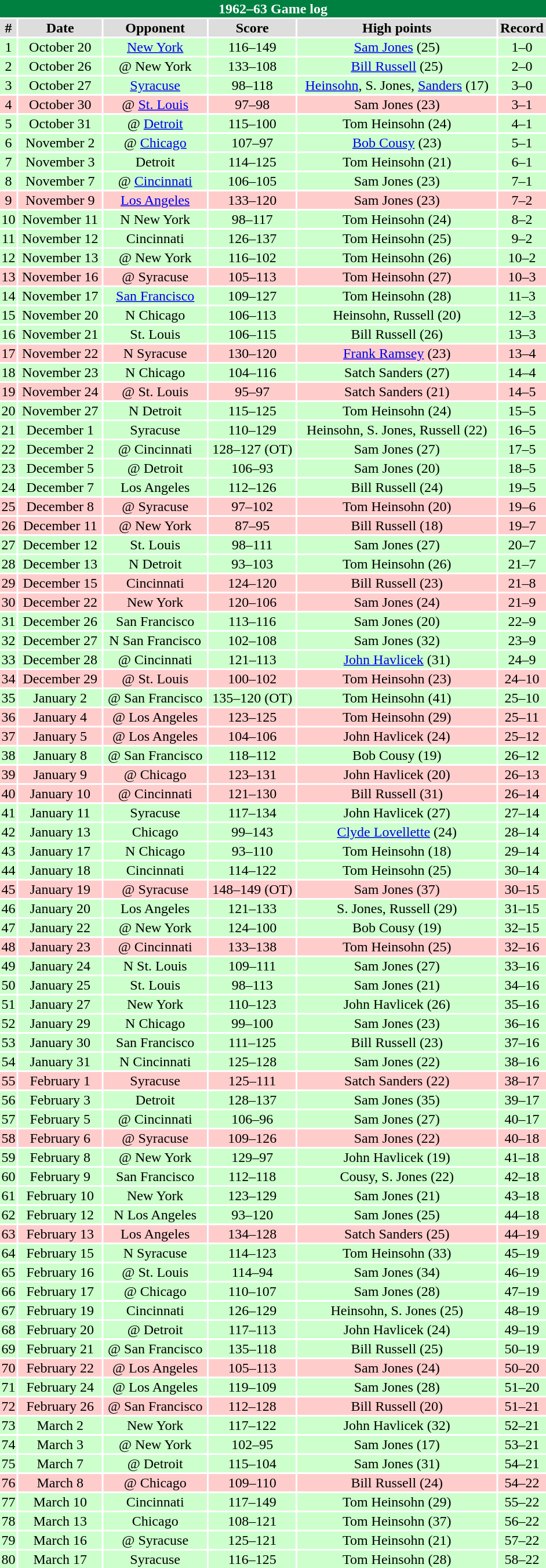<table class="toccolours collapsible" width=50% style="clear:both; margin:1.5em auto; text-align:center">
<tr>
<th colspan=11 style="background:#008040; color:white;">1962–63 Game log</th>
</tr>
<tr align="center" bgcolor="#dddddd">
<td><strong>#</strong></td>
<td><strong>Date</strong></td>
<td><strong>Opponent</strong></td>
<td><strong>Score</strong></td>
<td><strong>High points</strong></td>
<td><strong>Record</strong></td>
</tr>
<tr align="center" bgcolor="ccffcc">
<td>1</td>
<td>October 20</td>
<td><a href='#'>New York</a></td>
<td>116–149</td>
<td><a href='#'>Sam Jones</a> (25)</td>
<td>1–0</td>
</tr>
<tr align="center" bgcolor="ccffcc">
<td>2</td>
<td>October 26</td>
<td>@ New York</td>
<td>133–108</td>
<td><a href='#'>Bill Russell</a> (25)</td>
<td>2–0</td>
</tr>
<tr align="center" bgcolor="ccffcc">
<td>3</td>
<td>October 27</td>
<td><a href='#'>Syracuse</a></td>
<td>98–118</td>
<td><a href='#'>Heinsohn</a>, S. Jones, <a href='#'>Sanders</a> (17)</td>
<td>3–0</td>
</tr>
<tr align="center" bgcolor="ffcccc">
<td>4</td>
<td>October 30</td>
<td>@ <a href='#'>St. Louis</a></td>
<td>97–98</td>
<td>Sam Jones (23)</td>
<td>3–1</td>
</tr>
<tr align="center" bgcolor="ccffcc">
<td>5</td>
<td>October 31</td>
<td>@ <a href='#'>Detroit</a></td>
<td>115–100</td>
<td>Tom Heinsohn (24)</td>
<td>4–1</td>
</tr>
<tr align="center" bgcolor="ccffcc">
<td>6</td>
<td>November 2</td>
<td>@ <a href='#'>Chicago</a></td>
<td>107–97</td>
<td><a href='#'>Bob Cousy</a> (23)</td>
<td>5–1</td>
</tr>
<tr align="center" bgcolor="ccffcc">
<td>7</td>
<td>November 3</td>
<td>Detroit</td>
<td>114–125</td>
<td>Tom Heinsohn (21)</td>
<td>6–1</td>
</tr>
<tr align="center" bgcolor="ccffcc">
<td>8</td>
<td>November 7</td>
<td>@ <a href='#'>Cincinnati</a></td>
<td>106–105</td>
<td>Sam Jones (23)</td>
<td>7–1</td>
</tr>
<tr align="center" bgcolor="ffcccc">
<td>9</td>
<td>November 9</td>
<td><a href='#'>Los Angeles</a></td>
<td>133–120</td>
<td>Sam Jones (23)</td>
<td>7–2</td>
</tr>
<tr align="center" bgcolor="ccffcc">
<td>10</td>
<td>November 11</td>
<td>N New York</td>
<td>98–117</td>
<td>Tom Heinsohn (24)</td>
<td>8–2</td>
</tr>
<tr align="center" bgcolor="ccffcc">
<td>11</td>
<td>November 12</td>
<td>Cincinnati</td>
<td>126–137</td>
<td>Tom Heinsohn (25)</td>
<td>9–2</td>
</tr>
<tr align="center" bgcolor="ccffcc">
<td>12</td>
<td>November 13</td>
<td>@ New York</td>
<td>116–102</td>
<td>Tom Heinsohn (26)</td>
<td>10–2</td>
</tr>
<tr align="center" bgcolor="ffcccc">
<td>13</td>
<td>November 16</td>
<td>@ Syracuse</td>
<td>105–113</td>
<td>Tom Heinsohn (27)</td>
<td>10–3</td>
</tr>
<tr align="center" bgcolor="ccffcc">
<td>14</td>
<td>November 17</td>
<td><a href='#'>San Francisco</a></td>
<td>109–127</td>
<td>Tom Heinsohn (28)</td>
<td>11–3</td>
</tr>
<tr align="center" bgcolor="ccffcc">
<td>15</td>
<td>November 20</td>
<td>N Chicago</td>
<td>106–113</td>
<td>Heinsohn, Russell (20)</td>
<td>12–3</td>
</tr>
<tr align="center" bgcolor="ccffcc">
<td>16</td>
<td>November 21</td>
<td>St. Louis</td>
<td>106–115</td>
<td>Bill Russell (26)</td>
<td>13–3</td>
</tr>
<tr align="center" bgcolor="ffcccc">
<td>17</td>
<td>November 22</td>
<td>N Syracuse</td>
<td>130–120</td>
<td><a href='#'>Frank Ramsey</a> (23)</td>
<td>13–4</td>
</tr>
<tr align="center" bgcolor="ccffcc">
<td>18</td>
<td>November 23</td>
<td>N Chicago</td>
<td>104–116</td>
<td>Satch Sanders (27)</td>
<td>14–4</td>
</tr>
<tr align="center" bgcolor="ffcccc">
<td>19</td>
<td>November 24</td>
<td>@ St. Louis</td>
<td>95–97</td>
<td>Satch Sanders (21)</td>
<td>14–5</td>
</tr>
<tr align="center" bgcolor="ccffcc">
<td>20</td>
<td>November 27</td>
<td>N Detroit</td>
<td>115–125</td>
<td>Tom Heinsohn (24)</td>
<td>15–5</td>
</tr>
<tr align="center" bgcolor="ccffcc">
<td>21</td>
<td>December 1</td>
<td>Syracuse</td>
<td>110–129</td>
<td>Heinsohn, S. Jones, Russell (22)</td>
<td>16–5</td>
</tr>
<tr align="center" bgcolor="ccffcc">
<td>22</td>
<td>December 2</td>
<td>@ Cincinnati</td>
<td>128–127 (OT)</td>
<td>Sam Jones (27)</td>
<td>17–5</td>
</tr>
<tr align="center" bgcolor="ccffcc">
<td>23</td>
<td>December 5</td>
<td>@ Detroit</td>
<td>106–93</td>
<td>Sam Jones (20)</td>
<td>18–5</td>
</tr>
<tr align="center" bgcolor="ccffcc">
<td>24</td>
<td>December 7</td>
<td>Los Angeles</td>
<td>112–126</td>
<td>Bill Russell (24)</td>
<td>19–5</td>
</tr>
<tr align="center" bgcolor="ffcccc">
<td>25</td>
<td>December 8</td>
<td>@ Syracuse</td>
<td>97–102</td>
<td>Tom Heinsohn (20)</td>
<td>19–6</td>
</tr>
<tr align="center" bgcolor="ffcccc">
<td>26</td>
<td>December 11</td>
<td>@ New York</td>
<td>87–95</td>
<td>Bill Russell (18)</td>
<td>19–7</td>
</tr>
<tr align="center" bgcolor="ccffcc">
<td>27</td>
<td>December 12</td>
<td>St. Louis</td>
<td>98–111</td>
<td>Sam Jones (27)</td>
<td>20–7</td>
</tr>
<tr align="center" bgcolor="ccffcc">
<td>28</td>
<td>December 13</td>
<td>N Detroit</td>
<td>93–103</td>
<td>Tom Heinsohn (26)</td>
<td>21–7</td>
</tr>
<tr align="center" bgcolor="ffcccc">
<td>29</td>
<td>December 15</td>
<td>Cincinnati</td>
<td>124–120</td>
<td>Bill Russell (23)</td>
<td>21–8</td>
</tr>
<tr align="center" bgcolor="ffcccc">
<td>30</td>
<td>December 22</td>
<td>New York</td>
<td>120–106</td>
<td>Sam Jones (24)</td>
<td>21–9</td>
</tr>
<tr align="center" bgcolor="ccffcc">
<td>31</td>
<td>December 26</td>
<td>San Francisco</td>
<td>113–116</td>
<td>Sam Jones (20)</td>
<td>22–9</td>
</tr>
<tr align="center" bgcolor="ccffcc">
<td>32</td>
<td>December 27</td>
<td>N San Francisco</td>
<td>102–108</td>
<td>Sam Jones (32)</td>
<td>23–9</td>
</tr>
<tr align="center" bgcolor="ccffcc">
<td>33</td>
<td>December 28</td>
<td>@ Cincinnati</td>
<td>121–113</td>
<td><a href='#'>John Havlicek</a> (31)</td>
<td>24–9</td>
</tr>
<tr align="center" bgcolor="ffcccc">
<td>34</td>
<td>December 29</td>
<td>@ St. Louis</td>
<td>100–102</td>
<td>Tom Heinsohn (23)</td>
<td>24–10</td>
</tr>
<tr align="center" bgcolor="ccffcc">
<td>35</td>
<td>January 2</td>
<td>@ San Francisco</td>
<td>135–120 (OT)</td>
<td>Tom Heinsohn (41)</td>
<td>25–10</td>
</tr>
<tr align="center" bgcolor="ffcccc">
<td>36</td>
<td>January 4</td>
<td>@ Los Angeles</td>
<td>123–125</td>
<td>Tom Heinsohn (29)</td>
<td>25–11</td>
</tr>
<tr align="center" bgcolor="ffcccc">
<td>37</td>
<td>January 5</td>
<td>@ Los Angeles</td>
<td>104–106</td>
<td>John Havlicek (24)</td>
<td>25–12</td>
</tr>
<tr align="center" bgcolor="ccffcc">
<td>38</td>
<td>January 8</td>
<td>@ San Francisco</td>
<td>118–112</td>
<td>Bob Cousy (19)</td>
<td>26–12</td>
</tr>
<tr align="center" bgcolor="ffcccc">
<td>39</td>
<td>January 9</td>
<td>@ Chicago</td>
<td>123–131</td>
<td>John Havlicek (20)</td>
<td>26–13</td>
</tr>
<tr align="center" bgcolor="ffcccc">
<td>40</td>
<td>January 10</td>
<td>@ Cincinnati</td>
<td>121–130</td>
<td>Bill Russell (31)</td>
<td>26–14</td>
</tr>
<tr align="center" bgcolor="ccffcc">
<td>41</td>
<td>January 11</td>
<td>Syracuse</td>
<td>117–134</td>
<td>John Havlicek (27)</td>
<td>27–14</td>
</tr>
<tr align="center" bgcolor="ccffcc">
<td>42</td>
<td>January 13</td>
<td>Chicago</td>
<td>99–143</td>
<td><a href='#'>Clyde Lovellette</a> (24)</td>
<td>28–14</td>
</tr>
<tr align="center" bgcolor="ccffcc">
<td>43</td>
<td>January 17</td>
<td>N Chicago</td>
<td>93–110</td>
<td>Tom Heinsohn (18)</td>
<td>29–14</td>
</tr>
<tr align="center" bgcolor="ccffcc">
<td>44</td>
<td>January 18</td>
<td>Cincinnati</td>
<td>114–122</td>
<td>Tom Heinsohn (25)</td>
<td>30–14</td>
</tr>
<tr align="center" bgcolor="ffcccc">
<td>45</td>
<td>January 19</td>
<td>@ Syracuse</td>
<td>148–149 (OT)</td>
<td>Sam Jones (37)</td>
<td>30–15</td>
</tr>
<tr align="center" bgcolor="ccffcc">
<td>46</td>
<td>January 20</td>
<td>Los Angeles</td>
<td>121–133</td>
<td>S. Jones, Russell (29)</td>
<td>31–15</td>
</tr>
<tr align="center" bgcolor="ccffcc">
<td>47</td>
<td>January 22</td>
<td>@ New York</td>
<td>124–100</td>
<td>Bob Cousy (19)</td>
<td>32–15</td>
</tr>
<tr align="center" bgcolor="ffcccc">
<td>48</td>
<td>January 23</td>
<td>@ Cincinnati</td>
<td>133–138</td>
<td>Tom Heinsohn (25)</td>
<td>32–16</td>
</tr>
<tr align="center" bgcolor="ccffcc">
<td>49</td>
<td>January 24</td>
<td>N St. Louis</td>
<td>109–111</td>
<td>Sam Jones (27)</td>
<td>33–16</td>
</tr>
<tr align="center" bgcolor="ccffcc">
<td>50</td>
<td>January 25</td>
<td>St. Louis</td>
<td>98–113</td>
<td>Sam Jones (21)</td>
<td>34–16</td>
</tr>
<tr align="center" bgcolor="ccffcc">
<td>51</td>
<td>January 27</td>
<td>New York</td>
<td>110–123</td>
<td>John Havlicek (26)</td>
<td>35–16</td>
</tr>
<tr align="center" bgcolor="ccffcc">
<td>52</td>
<td>January 29</td>
<td>N Chicago</td>
<td>99–100</td>
<td>Sam Jones (23)</td>
<td>36–16</td>
</tr>
<tr align="center" bgcolor="ccffcc">
<td>53</td>
<td>January 30</td>
<td>San Francisco</td>
<td>111–125</td>
<td>Bill Russell (23)</td>
<td>37–16</td>
</tr>
<tr align="center" bgcolor="ccffcc">
<td>54</td>
<td>January 31</td>
<td>N Cincinnati</td>
<td>125–128</td>
<td>Sam Jones (22)</td>
<td>38–16</td>
</tr>
<tr align="center" bgcolor="ffcccc">
<td>55</td>
<td>February 1</td>
<td>Syracuse</td>
<td>125–111</td>
<td>Satch Sanders (22)</td>
<td>38–17</td>
</tr>
<tr align="center" bgcolor="ccffcc">
<td>56</td>
<td>February 3</td>
<td>Detroit</td>
<td>128–137</td>
<td>Sam Jones (35)</td>
<td>39–17</td>
</tr>
<tr align="center" bgcolor="ccffcc">
<td>57</td>
<td>February 5</td>
<td>@ Cincinnati</td>
<td>106–96</td>
<td>Sam Jones (27)</td>
<td>40–17</td>
</tr>
<tr align="center" bgcolor="ffcccc">
<td>58</td>
<td>February 6</td>
<td>@ Syracuse</td>
<td>109–126</td>
<td>Sam Jones (22)</td>
<td>40–18</td>
</tr>
<tr align="center" bgcolor="ccffcc">
<td>59</td>
<td>February 8</td>
<td>@ New York</td>
<td>129–97</td>
<td>John Havlicek (19)</td>
<td>41–18</td>
</tr>
<tr align="center" bgcolor="ccffcc">
<td>60</td>
<td>February 9</td>
<td>San Francisco</td>
<td>112–118</td>
<td>Cousy, S. Jones (22)</td>
<td>42–18</td>
</tr>
<tr align="center" bgcolor="ccffcc">
<td>61</td>
<td>February 10</td>
<td>New York</td>
<td>123–129</td>
<td>Sam Jones (21)</td>
<td>43–18</td>
</tr>
<tr align="center" bgcolor="ccffcc">
<td>62</td>
<td>February 12</td>
<td>N Los Angeles</td>
<td>93–120</td>
<td>Sam Jones (25)</td>
<td>44–18</td>
</tr>
<tr align="center" bgcolor="ffcccc">
<td>63</td>
<td>February 13</td>
<td>Los Angeles</td>
<td>134–128</td>
<td>Satch Sanders (25)</td>
<td>44–19</td>
</tr>
<tr align="center" bgcolor="ccffcc">
<td>64</td>
<td>February 15</td>
<td>N Syracuse</td>
<td>114–123</td>
<td>Tom Heinsohn (33)</td>
<td>45–19</td>
</tr>
<tr align="center" bgcolor="ccffcc">
<td>65</td>
<td>February 16</td>
<td>@ St. Louis</td>
<td>114–94</td>
<td>Sam Jones (34)</td>
<td>46–19</td>
</tr>
<tr align="center" bgcolor="ccffcc">
<td>66</td>
<td>February 17</td>
<td>@ Chicago</td>
<td>110–107</td>
<td>Sam Jones (28)</td>
<td>47–19</td>
</tr>
<tr align="center" bgcolor="ccffcc">
<td>67</td>
<td>February 19</td>
<td>Cincinnati</td>
<td>126–129</td>
<td>Heinsohn, S. Jones (25)</td>
<td>48–19</td>
</tr>
<tr align="center" bgcolor="ccffcc">
<td>68</td>
<td>February 20</td>
<td>@ Detroit</td>
<td>117–113</td>
<td>John Havlicek (24)</td>
<td>49–19</td>
</tr>
<tr align="center" bgcolor="ccffcc">
<td>69</td>
<td>February 21</td>
<td>@ San Francisco</td>
<td>135–118</td>
<td>Bill Russell (25)</td>
<td>50–19</td>
</tr>
<tr align="center" bgcolor="ffcccc">
<td>70</td>
<td>February 22</td>
<td>@ Los Angeles</td>
<td>105–113</td>
<td>Sam Jones (24)</td>
<td>50–20</td>
</tr>
<tr align="center" bgcolor="ccffcc">
<td>71</td>
<td>February 24</td>
<td>@ Los Angeles</td>
<td>119–109</td>
<td>Sam Jones (28)</td>
<td>51–20</td>
</tr>
<tr align="center" bgcolor="ffcccc">
<td>72</td>
<td>February 26</td>
<td>@ San Francisco</td>
<td>112–128</td>
<td>Bill Russell (20)</td>
<td>51–21</td>
</tr>
<tr align="center" bgcolor="ccffcc">
<td>73</td>
<td>March 2</td>
<td>New York</td>
<td>117–122</td>
<td>John Havlicek (32)</td>
<td>52–21</td>
</tr>
<tr align="center" bgcolor="ccffcc">
<td>74</td>
<td>March 3</td>
<td>@ New York</td>
<td>102–95</td>
<td>Sam Jones (17)</td>
<td>53–21</td>
</tr>
<tr align="center" bgcolor="ccffcc">
<td>75</td>
<td>March 7</td>
<td>@ Detroit</td>
<td>115–104</td>
<td>Sam Jones (31)</td>
<td>54–21</td>
</tr>
<tr align="center" bgcolor="ffcccc">
<td>76</td>
<td>March 8</td>
<td>@ Chicago</td>
<td>109–110</td>
<td>Bill Russell (24)</td>
<td>54–22</td>
</tr>
<tr align="center" bgcolor="ccffcc">
<td>77</td>
<td>March 10</td>
<td>Cincinnati</td>
<td>117–149</td>
<td>Tom Heinsohn (29)</td>
<td>55–22</td>
</tr>
<tr align="center" bgcolor="ccffcc">
<td>78</td>
<td>March 13</td>
<td>Chicago</td>
<td>108–121</td>
<td>Tom Heinsohn (37)</td>
<td>56–22</td>
</tr>
<tr align="center" bgcolor="ccffcc">
<td>79</td>
<td>March 16</td>
<td>@ Syracuse</td>
<td>125–121</td>
<td>Tom Heinsohn (21)</td>
<td>57–22</td>
</tr>
<tr align="center" bgcolor="ccffcc">
<td>80</td>
<td>March 17</td>
<td>Syracuse</td>
<td>116–125</td>
<td>Tom Heinsohn (28)</td>
<td>58–22</td>
</tr>
</table>
